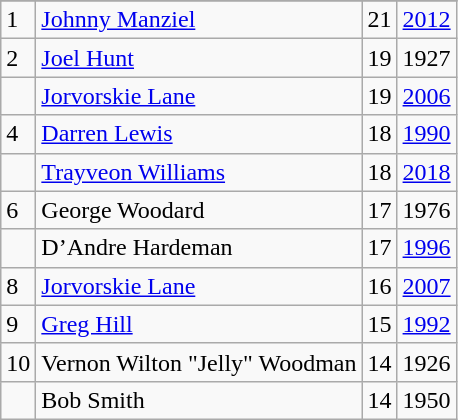<table class="wikitable">
<tr>
</tr>
<tr>
<td>1</td>
<td><a href='#'>Johnny Manziel</a></td>
<td>21</td>
<td><a href='#'>2012</a></td>
</tr>
<tr>
<td>2</td>
<td><a href='#'>Joel Hunt</a></td>
<td>19</td>
<td>1927</td>
</tr>
<tr>
<td></td>
<td><a href='#'>Jorvorskie Lane</a></td>
<td>19</td>
<td><a href='#'>2006</a></td>
</tr>
<tr>
<td>4</td>
<td><a href='#'>Darren Lewis</a></td>
<td>18</td>
<td><a href='#'>1990</a></td>
</tr>
<tr>
<td></td>
<td><a href='#'>Trayveon Williams</a></td>
<td>18</td>
<td><a href='#'>2018</a></td>
</tr>
<tr>
<td>6</td>
<td>George Woodard</td>
<td>17</td>
<td>1976</td>
</tr>
<tr>
<td></td>
<td>D’Andre Hardeman</td>
<td>17</td>
<td><a href='#'>1996</a></td>
</tr>
<tr>
<td>8</td>
<td><a href='#'>Jorvorskie Lane</a></td>
<td>16</td>
<td><a href='#'>2007</a></td>
</tr>
<tr>
<td>9</td>
<td><a href='#'>Greg Hill</a></td>
<td>15</td>
<td><a href='#'>1992</a></td>
</tr>
<tr>
<td>10</td>
<td>Vernon Wilton "Jelly" Woodman</td>
<td>14</td>
<td>1926</td>
</tr>
<tr>
<td></td>
<td>Bob Smith</td>
<td>14</td>
<td>1950</td>
</tr>
</table>
